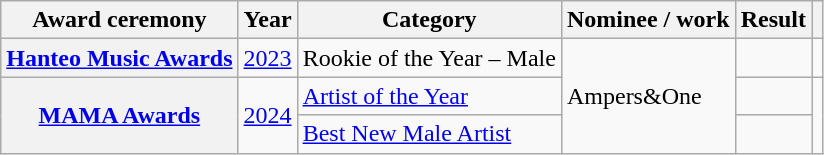<table class="wikitable plainrowheaders sortable">
<tr>
<th scope="col">Award ceremony</th>
<th scope="col">Year</th>
<th scope="col">Category</th>
<th scope="col">Nominee / work</th>
<th scope="col">Result</th>
<th scope="col" class="unsortable"></th>
</tr>
<tr>
<th scope="row"><a href='#'>Hanteo Music Awards</a></th>
<td style="text-align:center"><a href='#'>2023</a></td>
<td>Rookie of the Year – Male</td>
<td rowspan="3">Ampers&One</td>
<td></td>
<td style="text-align:center"></td>
</tr>
<tr>
<th scope="row" rowspan="2"><a href='#'>MAMA Awards</a></th>
<td rowspan="2" style="text-align:center"><a href='#'>2024</a></td>
<td><a href='#'>Artist of the Year</a></td>
<td></td>
<td rowspan="2" style="text-align:center"></td>
</tr>
<tr>
<td><a href='#'>Best New Male Artist</a></td>
<td></td>
</tr>
</table>
